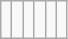<table class="wikitable">
<tr>
<td><br></td>
<td><br></td>
<td><br></td>
<td><br></td>
<td><br></td>
<td><br></td>
</tr>
</table>
